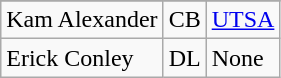<table class="wikitable">
<tr>
</tr>
<tr>
<td>Kam Alexander</td>
<td>CB</td>
<td><a href='#'>UTSA</a></td>
</tr>
<tr>
<td>Erick Conley</td>
<td>DL</td>
<td>None</td>
</tr>
</table>
